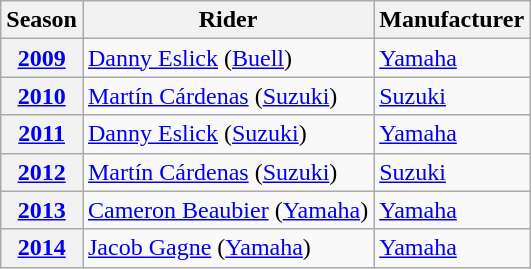<table class=wikitable>
<tr>
<th>Season</th>
<th>Rider</th>
<th>Manufacturer</th>
</tr>
<tr>
<th><a href='#'>2009</a></th>
<td> <a href='#'>Danny Eslick</a> (<a href='#'>Buell</a>)</td>
<td> <a href='#'>Yamaha</a></td>
</tr>
<tr>
<th><a href='#'>2010</a></th>
<td> <a href='#'>Martín Cárdenas</a> (<a href='#'>Suzuki</a>)</td>
<td> <a href='#'>Suzuki</a></td>
</tr>
<tr>
<th><a href='#'>2011</a></th>
<td> <a href='#'>Danny Eslick</a> (<a href='#'>Suzuki</a>)</td>
<td> <a href='#'>Yamaha</a></td>
</tr>
<tr>
<th><a href='#'>2012</a></th>
<td> <a href='#'>Martín Cárdenas</a> (<a href='#'>Suzuki</a>)</td>
<td> <a href='#'>Suzuki</a></td>
</tr>
<tr>
<th><a href='#'>2013</a></th>
<td> <a href='#'>Cameron Beaubier</a> (<a href='#'>Yamaha</a>)</td>
<td> <a href='#'>Yamaha</a></td>
</tr>
<tr>
<th><a href='#'>2014</a></th>
<td> <a href='#'>Jacob Gagne</a> (<a href='#'>Yamaha</a>)</td>
<td> <a href='#'>Yamaha</a></td>
</tr>
</table>
